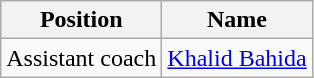<table class="wikitable" style="text-align:center;">
<tr>
<th>Position</th>
<th>Name</th>
</tr>
<tr>
<td style="text-align:left;">Assistant coach</td>
<td style="text-align:left;"> <a href='#'>Khalid Bahida</a></td>
</tr>
</table>
